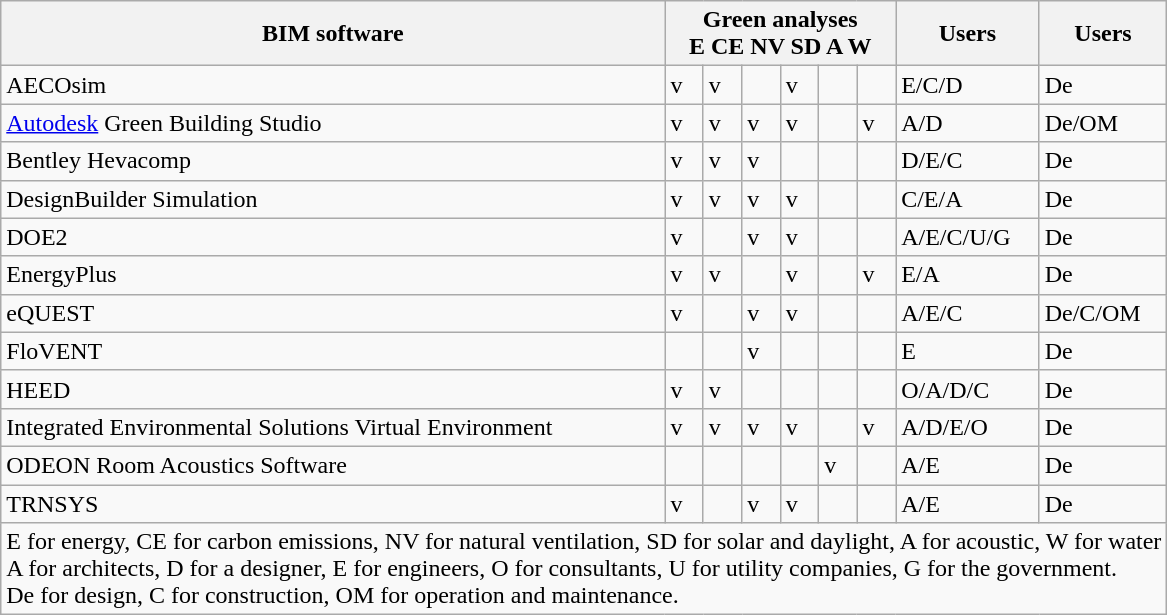<table class="wikitable sortable">
<tr>
<th>BIM software</th>
<th colspan="6">Green analyses<br>E  CE  NV  SD  A  W</th>
<th>Users</th>
<th>Users</th>
</tr>
<tr>
<td>AECOsim</td>
<td>v</td>
<td>v</td>
<td></td>
<td>v</td>
<td></td>
<td></td>
<td>E/C/D</td>
<td>De</td>
</tr>
<tr>
<td><a href='#'>Autodesk</a> Green Building Studio</td>
<td>v</td>
<td>v</td>
<td>v</td>
<td>v</td>
<td></td>
<td>v</td>
<td>A/D</td>
<td>De/OM</td>
</tr>
<tr>
<td>Bentley Hevacomp</td>
<td>v</td>
<td>v</td>
<td>v</td>
<td></td>
<td></td>
<td></td>
<td>D/E/C</td>
<td>De</td>
</tr>
<tr>
<td>DesignBuilder Simulation</td>
<td>v</td>
<td>v</td>
<td>v</td>
<td>v</td>
<td></td>
<td></td>
<td>C/E/A</td>
<td>De</td>
</tr>
<tr>
<td>DOE2</td>
<td>v</td>
<td></td>
<td>v</td>
<td>v</td>
<td></td>
<td></td>
<td>A/E/C/U/G</td>
<td>De</td>
</tr>
<tr>
<td>EnergyPlus</td>
<td>v</td>
<td>v</td>
<td></td>
<td>v</td>
<td></td>
<td>v</td>
<td>E/A</td>
<td>De</td>
</tr>
<tr>
<td>eQUEST</td>
<td>v</td>
<td></td>
<td>v</td>
<td>v</td>
<td></td>
<td></td>
<td>A/E/C</td>
<td>De/C/OM</td>
</tr>
<tr>
<td>FloVENT</td>
<td></td>
<td></td>
<td>v</td>
<td></td>
<td></td>
<td></td>
<td>E</td>
<td>De</td>
</tr>
<tr>
<td>HEED</td>
<td>v</td>
<td>v</td>
<td></td>
<td></td>
<td></td>
<td></td>
<td>O/A/D/C</td>
<td>De</td>
</tr>
<tr>
<td>Integrated Environmental Solutions Virtual Environment</td>
<td>v</td>
<td>v</td>
<td>v</td>
<td>v</td>
<td></td>
<td>v</td>
<td>A/D/E/O</td>
<td>De</td>
</tr>
<tr>
<td>ODEON Room Acoustics Software</td>
<td></td>
<td></td>
<td></td>
<td></td>
<td>v</td>
<td></td>
<td>A/E</td>
<td>De</td>
</tr>
<tr>
<td>TRNSYS</td>
<td>v</td>
<td></td>
<td>v</td>
<td>v</td>
<td></td>
<td></td>
<td>A/E</td>
<td>De</td>
</tr>
<tr>
<td colspan="9">E for energy, CE for carbon emissions, NV for natural ventilation, SD for solar and daylight, A for acoustic, W for water<br>A for architects, D for a designer, E for engineers, O for consultants, U for utility companies, G for the government.<br>De for design, C for construction, OM for operation and maintenance.</td>
</tr>
</table>
